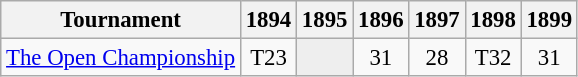<table class="wikitable" style="font-size:95%;text-align:center;">
<tr>
<th>Tournament</th>
<th>1894</th>
<th>1895</th>
<th>1896</th>
<th>1897</th>
<th>1898</th>
<th>1899</th>
</tr>
<tr>
<td align="left"><a href='#'>The Open Championship</a></td>
<td>T23</td>
<td style="background:#eee;"></td>
<td>31</td>
<td>28</td>
<td>T32</td>
<td>31</td>
</tr>
</table>
